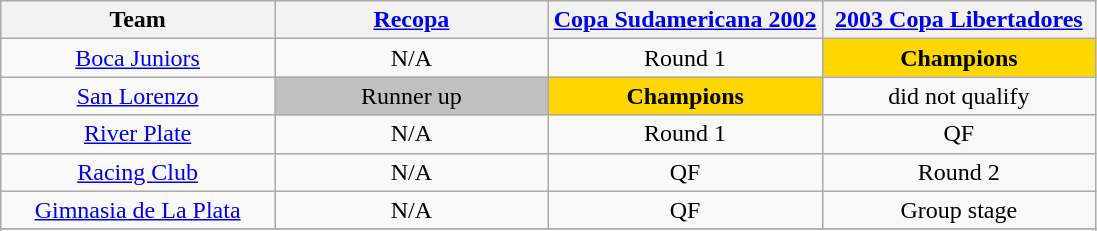<table class="wikitable">
<tr>
<th width= 25%>Team</th>
<th width= 25%><a href='#'>Recopa</a></th>
<th width= 25%><a href='#'>Copa Sudamericana 2002</a></th>
<th width= 25%><a href='#'>2003 Copa Libertadores</a></th>
</tr>
<tr align="center">
<td><a href='#'>Boca Juniors</a></td>
<td>N/A</td>
<td>Round 1</td>
<td bgcolor = "gold"><strong>Champions</strong></td>
</tr>
<tr align="center">
<td><a href='#'>San Lorenzo</a></td>
<td bgcolor = "silver">Runner up</td>
<td bgcolor = "gold"><strong>Champions</strong></td>
<td>did not qualify</td>
</tr>
<tr align="center">
<td><a href='#'>River Plate</a></td>
<td>N/A</td>
<td>Round 1</td>
<td>QF</td>
</tr>
<tr align="center">
<td><a href='#'>Racing Club</a></td>
<td>N/A</td>
<td>QF</td>
<td>Round 2</td>
</tr>
<tr align="center">
<td><a href='#'>Gimnasia de La Plata</a></td>
<td>N/A</td>
<td>QF</td>
<td>Group stage</td>
</tr>
<tr align="center">
</tr>
<tr>
</tr>
</table>
